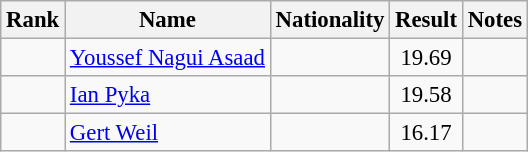<table class="wikitable sortable" style="text-align:center;font-size:95%">
<tr>
<th>Rank</th>
<th>Name</th>
<th>Nationality</th>
<th>Result</th>
<th>Notes</th>
</tr>
<tr>
<td></td>
<td align=left><a href='#'>Youssef Nagui Asaad</a></td>
<td align=left></td>
<td>19.69</td>
<td></td>
</tr>
<tr>
<td></td>
<td align=left><a href='#'>Ian Pyka</a></td>
<td align=left></td>
<td>19.58</td>
<td></td>
</tr>
<tr>
<td></td>
<td align=left><a href='#'>Gert Weil</a></td>
<td align=left></td>
<td>16.17</td>
<td></td>
</tr>
</table>
